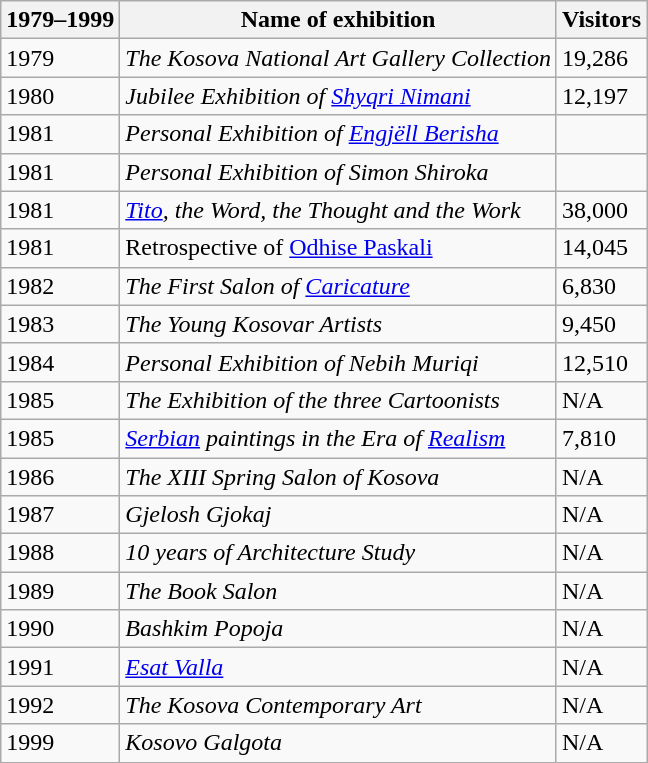<table class="wikitable">
<tr>
<th>1979–1999</th>
<th>Name of exhibition</th>
<th>Visitors</th>
</tr>
<tr>
<td>1979</td>
<td><em>The Kosova National Art Gallery Collection</em></td>
<td>19,286</td>
</tr>
<tr>
<td>1980</td>
<td><em>Jubilee Exhibition of <a href='#'>Shyqri Nimani</a></em></td>
<td>12,197</td>
</tr>
<tr>
<td>1981</td>
<td><em>Personal Exhibition of <a href='#'>Engjëll Berisha</a></em></td>
<td></td>
</tr>
<tr>
<td>1981</td>
<td><em>Personal Exhibition of Simon Shiroka</em></td>
<td></td>
</tr>
<tr>
<td>1981</td>
<td><em><a href='#'>Tito</a>, the Word, the Thought and the Work</em></td>
<td>38,000</td>
</tr>
<tr>
<td>1981</td>
<td>Retrospective of <a href='#'>Odhise Paskali</a></td>
<td>14,045</td>
</tr>
<tr>
<td>1982</td>
<td><em>The First Salon of <a href='#'>Caricature</a></em></td>
<td>6,830</td>
</tr>
<tr>
<td>1983</td>
<td><em>The Young Kosovar Artists</em></td>
<td>9,450</td>
</tr>
<tr>
<td>1984</td>
<td><em>Personal Exhibition of Nebih Muriqi</em></td>
<td>12,510</td>
</tr>
<tr>
<td>1985</td>
<td><em>The Exhibition of the three Cartoonists</em></td>
<td>N/A</td>
</tr>
<tr>
<td>1985</td>
<td><em><a href='#'>Serbian</a> paintings in the Era of <a href='#'>Realism</a></em></td>
<td>7,810</td>
</tr>
<tr>
<td>1986</td>
<td><em>The XIII Spring Salon of Kosova</em></td>
<td>N/A</td>
</tr>
<tr>
<td>1987</td>
<td><em>Gjelosh Gjokaj</em></td>
<td>N/A</td>
</tr>
<tr>
<td>1988</td>
<td><em>10 years of Architecture Study</em></td>
<td>N/A</td>
</tr>
<tr>
<td>1989</td>
<td><em>The Book Salon</em></td>
<td>N/A</td>
</tr>
<tr>
<td>1990</td>
<td><em>Bashkim Popoja</em></td>
<td>N/A</td>
</tr>
<tr>
<td>1991</td>
<td><em><a href='#'>Esat Valla</a></em></td>
<td>N/A</td>
</tr>
<tr>
<td>1992</td>
<td><em>The Kosova Contemporary Art</em></td>
<td>N/A</td>
</tr>
<tr>
<td>1999</td>
<td><em>Kosovo Galgota</em></td>
<td>N/A</td>
</tr>
</table>
